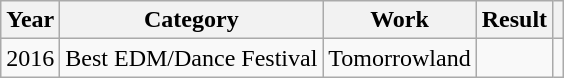<table class="wikitable">
<tr>
<th>Year</th>
<th>Category</th>
<th>Work</th>
<th>Result</th>
<th></th>
</tr>
<tr>
<td>2016</td>
<td>Best EDM/Dance Festival</td>
<td>Tomorrowland</td>
<td></td>
<td></td>
</tr>
</table>
